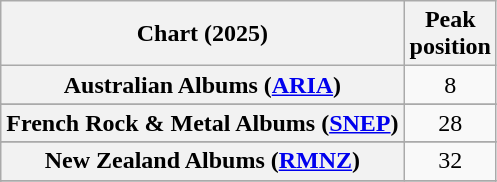<table class="wikitable sortable plainrowheaders" style="text-align:center">
<tr>
<th scope="col">Chart (2025)</th>
<th scope="col">Peak<br>position</th>
</tr>
<tr>
<th scope="row">Australian Albums (<a href='#'>ARIA</a>)</th>
<td>8</td>
</tr>
<tr>
</tr>
<tr>
<th scope="row">French Rock & Metal Albums (<a href='#'>SNEP</a>)</th>
<td>28</td>
</tr>
<tr>
</tr>
<tr>
<th scope="row">New Zealand Albums (<a href='#'>RMNZ</a>)</th>
<td>32</td>
</tr>
<tr>
</tr>
<tr>
</tr>
</table>
